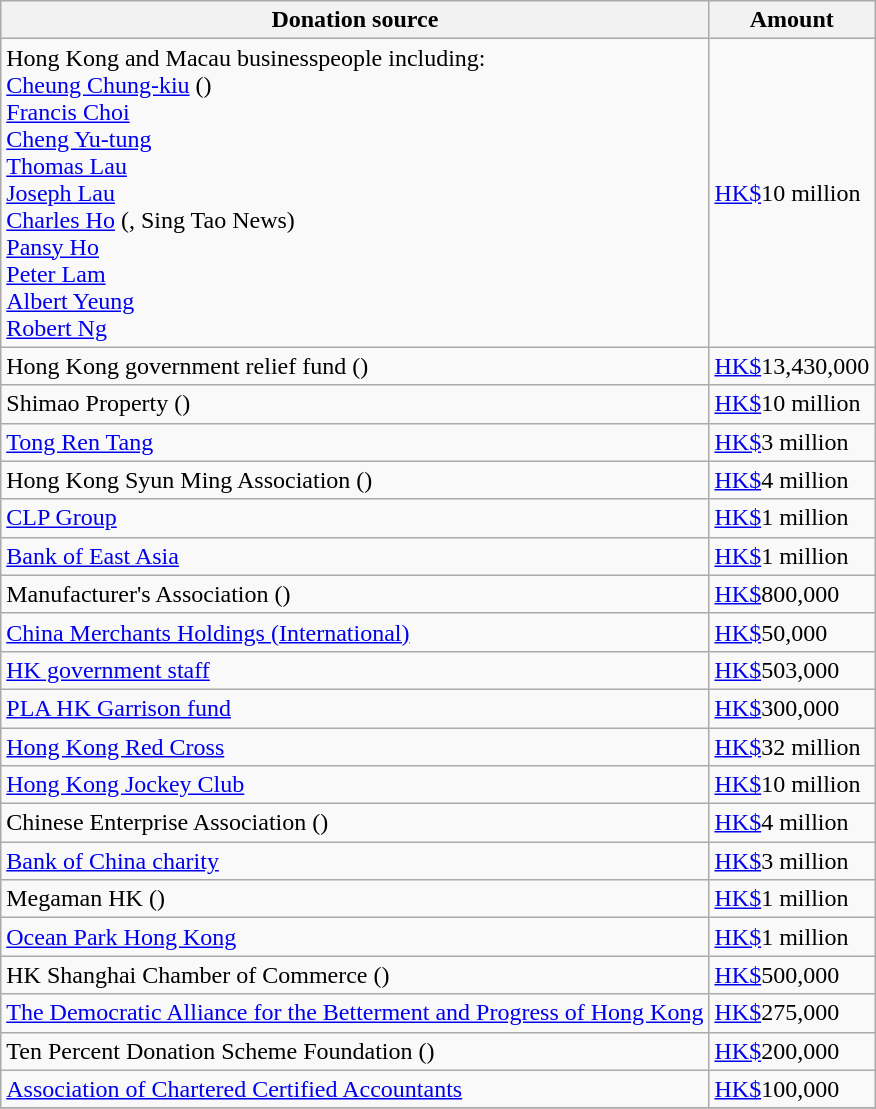<table class="wikitable">
<tr>
<th>Donation source</th>
<th>Amount</th>
</tr>
<tr>
<td>Hong Kong and Macau businesspeople including: <br><a href='#'>Cheung Chung-kiu</a> ()<br><a href='#'>Francis Choi</a><br><a href='#'>Cheng Yu-tung</a><br><a href='#'>Thomas Lau</a><br><a href='#'>Joseph Lau</a><br><a href='#'>Charles Ho</a> (, Sing Tao News)<br><a href='#'>Pansy Ho</a><br><a href='#'>Peter Lam</a><br><a href='#'>Albert Yeung</a><br><a href='#'>Robert Ng</a></td>
<td><a href='#'>HK$</a>10 million</td>
</tr>
<tr>
<td>Hong Kong government relief fund ()</td>
<td><a href='#'>HK$</a>13,430,000</td>
</tr>
<tr>
<td>Shimao Property ()</td>
<td><a href='#'>HK$</a>10 million</td>
</tr>
<tr>
<td><a href='#'>Tong Ren Tang</a></td>
<td><a href='#'>HK$</a>3 million</td>
</tr>
<tr>
<td>Hong Kong Syun Ming Association ()</td>
<td><a href='#'>HK$</a>4 million</td>
</tr>
<tr>
<td><a href='#'>CLP Group</a></td>
<td><a href='#'>HK$</a>1 million<br></td>
</tr>
<tr>
<td><a href='#'>Bank of East Asia</a></td>
<td><a href='#'>HK$</a>1 million</td>
</tr>
<tr>
<td>Manufacturer's Association ()</td>
<td><a href='#'>HK$</a>800,000</td>
</tr>
<tr>
<td><a href='#'>China Merchants Holdings (International)</a></td>
<td><a href='#'>HK$</a>50,000</td>
</tr>
<tr>
<td><a href='#'>HK government staff</a></td>
<td><a href='#'>HK$</a>503,000</td>
</tr>
<tr>
<td><a href='#'>PLA HK Garrison fund</a></td>
<td><a href='#'>HK$</a>300,000</td>
</tr>
<tr>
<td><a href='#'>Hong Kong Red Cross</a></td>
<td><a href='#'>HK$</a>32 million</td>
</tr>
<tr>
<td><a href='#'>Hong Kong Jockey Club</a></td>
<td><a href='#'>HK$</a>10 million</td>
</tr>
<tr>
<td>Chinese Enterprise Association ()</td>
<td><a href='#'>HK$</a>4 million</td>
</tr>
<tr>
<td><a href='#'>Bank of China charity</a></td>
<td><a href='#'>HK$</a>3 million</td>
</tr>
<tr>
<td>Megaman HK ()</td>
<td><a href='#'>HK$</a>1 million</td>
</tr>
<tr>
<td><a href='#'>Ocean Park Hong Kong</a></td>
<td><a href='#'>HK$</a>1 million</td>
</tr>
<tr>
<td>HK Shanghai Chamber of Commerce ()</td>
<td><a href='#'>HK$</a>500,000</td>
</tr>
<tr>
<td><a href='#'>The Democratic Alliance for the Betterment and Progress of Hong Kong</a></td>
<td><a href='#'>HK$</a>275,000</td>
</tr>
<tr>
<td>Ten Percent Donation Scheme Foundation ()</td>
<td><a href='#'>HK$</a>200,000</td>
</tr>
<tr>
<td><a href='#'>Association of Chartered Certified Accountants</a></td>
<td><a href='#'>HK$</a>100,000</td>
</tr>
<tr>
</tr>
</table>
